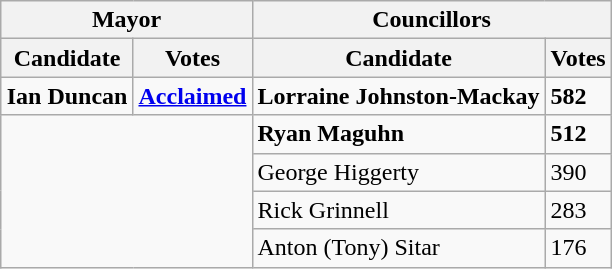<table class="wikitable collapsible collapsed" align="right">
<tr>
<th colspan=2>Mayor</th>
<th colspan=2>Councillors</th>
</tr>
<tr>
<th>Candidate</th>
<th>Votes</th>
<th>Candidate</th>
<th>Votes</th>
</tr>
<tr>
<td><strong>Ian Duncan</strong></td>
<td><strong><a href='#'>Acclaimed</a></strong></td>
<td><strong>Lorraine Johnston-Mackay</strong></td>
<td><strong>582</strong></td>
</tr>
<tr>
<td colspan="2" rowspan="4"></td>
<td><strong>Ryan Maguhn</strong></td>
<td><strong>512</strong></td>
</tr>
<tr>
<td>George Higgerty</td>
<td>390</td>
</tr>
<tr>
<td>Rick Grinnell</td>
<td>283</td>
</tr>
<tr>
<td>Anton (Tony) Sitar</td>
<td>176</td>
</tr>
</table>
